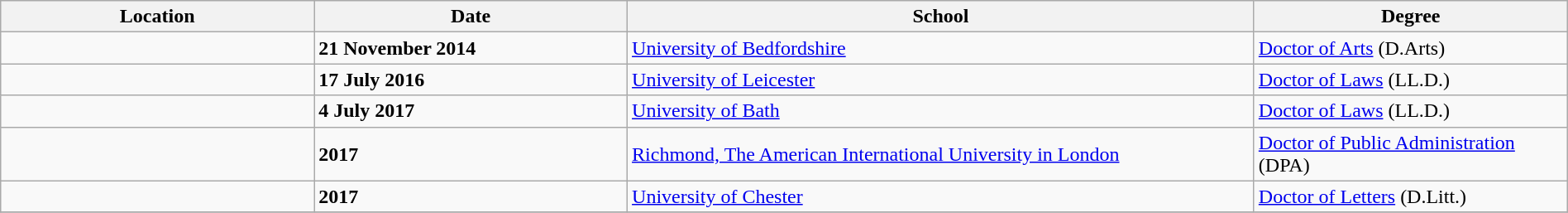<table class="wikitable" style="width:100%;">
<tr>
<th style="width:20%;">Location</th>
<th style="width:20%;">Date</th>
<th style="width:40%;">School</th>
<th style="width:20%;">Degree</th>
</tr>
<tr>
<td></td>
<td><strong>21 November 2014</strong></td>
<td><a href='#'>University of Bedfordshire</a></td>
<td><a href='#'>Doctor of Arts</a> (D.Arts)</td>
</tr>
<tr>
<td></td>
<td><strong>17 July 2016</strong></td>
<td><a href='#'>University of Leicester</a></td>
<td><a href='#'>Doctor of Laws</a> (LL.D.)</td>
</tr>
<tr>
<td></td>
<td><strong>4 July 2017</strong></td>
<td><a href='#'>University of Bath</a></td>
<td><a href='#'>Doctor of Laws</a> (LL.D.)</td>
</tr>
<tr>
<td></td>
<td><strong>2017</strong></td>
<td><a href='#'>Richmond, The American International University in London</a></td>
<td><a href='#'>Doctor of Public Administration</a> (DPA)</td>
</tr>
<tr>
<td></td>
<td><strong>2017</strong></td>
<td><a href='#'>University of Chester</a></td>
<td><a href='#'>Doctor of Letters</a> (D.Litt.)</td>
</tr>
<tr>
</tr>
</table>
